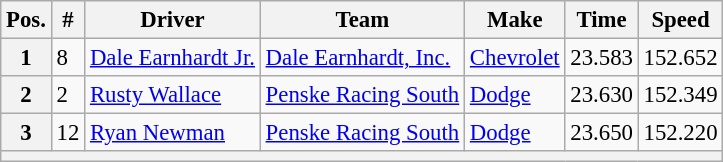<table class="wikitable" style="font-size:95%">
<tr>
<th>Pos.</th>
<th>#</th>
<th>Driver</th>
<th>Team</th>
<th>Make</th>
<th>Time</th>
<th>Speed</th>
</tr>
<tr>
<th>1</th>
<td>8</td>
<td><a href='#'>Dale Earnhardt Jr.</a></td>
<td><a href='#'>Dale Earnhardt, Inc.</a></td>
<td><a href='#'>Chevrolet</a></td>
<td>23.583</td>
<td>152.652</td>
</tr>
<tr>
<th>2</th>
<td>2</td>
<td><a href='#'>Rusty Wallace</a></td>
<td><a href='#'>Penske Racing South</a></td>
<td><a href='#'>Dodge</a></td>
<td>23.630</td>
<td>152.349</td>
</tr>
<tr>
<th>3</th>
<td>12</td>
<td><a href='#'>Ryan Newman</a></td>
<td><a href='#'>Penske Racing South</a></td>
<td><a href='#'>Dodge</a></td>
<td>23.650</td>
<td>152.220</td>
</tr>
<tr>
<th colspan="7"></th>
</tr>
</table>
